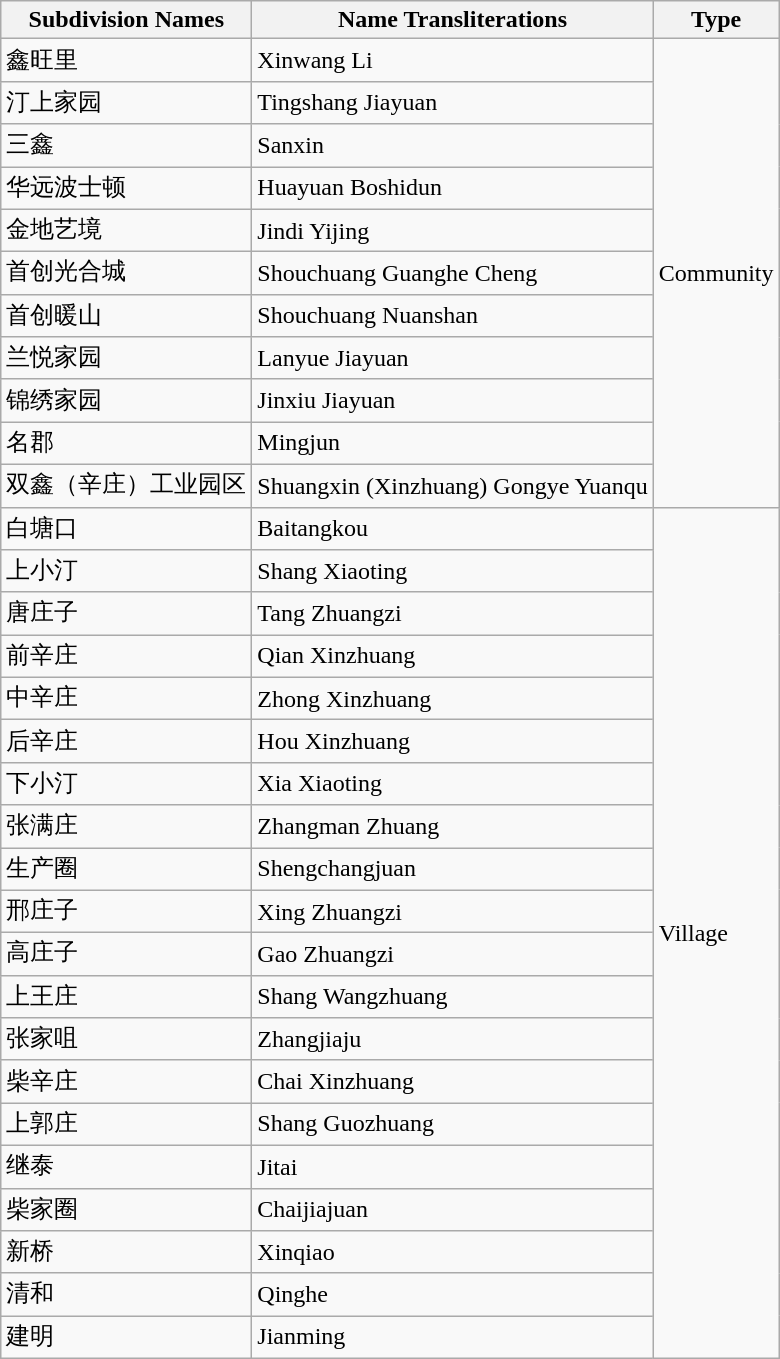<table class="wikitable sortable">
<tr>
<th>Subdivision Names</th>
<th>Name Transliterations</th>
<th>Type</th>
</tr>
<tr>
<td>鑫旺里</td>
<td>Xinwang Li</td>
<td rowspan="11">Community</td>
</tr>
<tr>
<td>汀上家园</td>
<td>Tingshang Jiayuan</td>
</tr>
<tr>
<td>三鑫</td>
<td>Sanxin</td>
</tr>
<tr>
<td>华远波士顿</td>
<td>Huayuan Boshidun</td>
</tr>
<tr>
<td>金地艺境</td>
<td>Jindi Yijing</td>
</tr>
<tr>
<td>首创光合城</td>
<td>Shouchuang Guanghe Cheng</td>
</tr>
<tr>
<td>首创暖山</td>
<td>Shouchuang Nuanshan</td>
</tr>
<tr>
<td>兰悦家园</td>
<td>Lanyue Jiayuan</td>
</tr>
<tr>
<td>锦绣家园</td>
<td>Jinxiu Jiayuan</td>
</tr>
<tr>
<td>名郡</td>
<td>Mingjun</td>
</tr>
<tr>
<td>双鑫（辛庄）工业园区</td>
<td>Shuangxin (Xinzhuang) Gongye Yuanqu</td>
</tr>
<tr>
<td>白塘口</td>
<td>Baitangkou</td>
<td rowspan="20">Village</td>
</tr>
<tr>
<td>上小汀</td>
<td>Shang Xiaoting</td>
</tr>
<tr>
<td>唐庄子</td>
<td>Tang Zhuangzi</td>
</tr>
<tr>
<td>前辛庄</td>
<td>Qian Xinzhuang</td>
</tr>
<tr>
<td>中辛庄</td>
<td>Zhong Xinzhuang</td>
</tr>
<tr>
<td>后辛庄</td>
<td>Hou Xinzhuang</td>
</tr>
<tr>
<td>下小汀</td>
<td>Xia Xiaoting</td>
</tr>
<tr>
<td>张满庄</td>
<td>Zhangman Zhuang</td>
</tr>
<tr>
<td>生产圈</td>
<td>Shengchangjuan</td>
</tr>
<tr>
<td>邢庄子</td>
<td>Xing Zhuangzi</td>
</tr>
<tr>
<td>高庄子</td>
<td>Gao Zhuangzi</td>
</tr>
<tr>
<td>上王庄</td>
<td>Shang Wangzhuang</td>
</tr>
<tr>
<td>张家咀</td>
<td>Zhangjiaju</td>
</tr>
<tr>
<td>柴辛庄</td>
<td>Chai Xinzhuang</td>
</tr>
<tr>
<td>上郭庄</td>
<td>Shang Guozhuang</td>
</tr>
<tr>
<td>继泰</td>
<td>Jitai</td>
</tr>
<tr>
<td>柴家圈</td>
<td>Chaijiajuan</td>
</tr>
<tr>
<td>新桥</td>
<td>Xinqiao</td>
</tr>
<tr>
<td>清和</td>
<td>Qinghe</td>
</tr>
<tr>
<td>建明</td>
<td>Jianming</td>
</tr>
</table>
